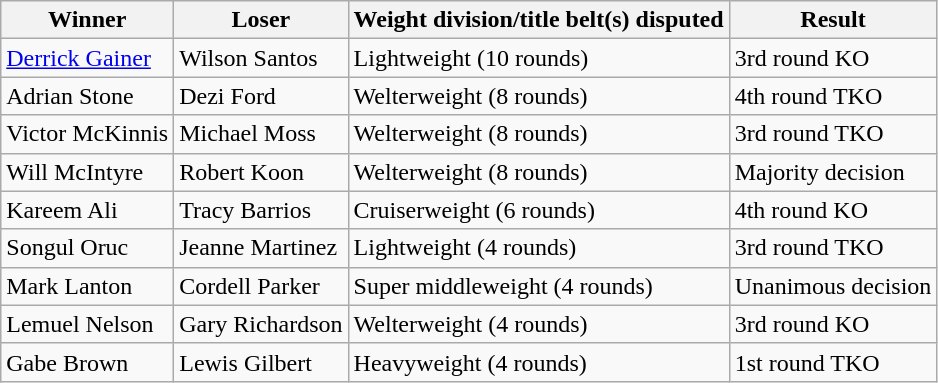<table class=wikitable>
<tr>
<th>Winner</th>
<th>Loser</th>
<th>Weight division/title belt(s) disputed</th>
<th>Result</th>
</tr>
<tr>
<td> <a href='#'>Derrick Gainer</a></td>
<td> Wilson Santos</td>
<td>Lightweight (10 rounds)</td>
<td>3rd round KO</td>
</tr>
<tr>
<td> Adrian Stone</td>
<td> Dezi Ford</td>
<td>Welterweight (8 rounds)</td>
<td>4th round TKO</td>
</tr>
<tr>
<td> Victor McKinnis</td>
<td> Michael Moss</td>
<td>Welterweight (8 rounds)</td>
<td>3rd round TKO</td>
</tr>
<tr>
<td> Will McIntyre</td>
<td> Robert Koon</td>
<td>Welterweight (8 rounds)</td>
<td>Majority decision</td>
</tr>
<tr>
<td> Kareem Ali</td>
<td> Tracy Barrios</td>
<td>Cruiserweight (6 rounds)</td>
<td>4th round KO</td>
</tr>
<tr>
<td> Songul Oruc</td>
<td> Jeanne Martinez</td>
<td>Lightweight (4 rounds)</td>
<td>3rd round TKO</td>
</tr>
<tr>
<td> Mark Lanton</td>
<td> Cordell Parker</td>
<td>Super middleweight (4 rounds)</td>
<td>Unanimous decision</td>
</tr>
<tr>
<td> Lemuel Nelson</td>
<td> Gary Richardson</td>
<td>Welterweight (4 rounds)</td>
<td>3rd round KO</td>
</tr>
<tr>
<td> Gabe Brown</td>
<td> Lewis Gilbert</td>
<td>Heavyweight (4 rounds)</td>
<td>1st round TKO</td>
</tr>
</table>
